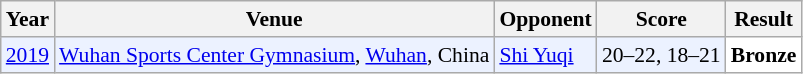<table class="sortable wikitable" style="font-size: 90%;">
<tr>
<th>Year</th>
<th>Venue</th>
<th>Opponent</th>
<th>Score</th>
<th>Result</th>
</tr>
<tr style="background:#ECF2FF">
<td align="center"><a href='#'>2019</a></td>
<td align="left"><a href='#'>Wuhan Sports Center Gymnasium</a>, <a href='#'>Wuhan</a>, China</td>
<td align="left"> <a href='#'>Shi Yuqi</a></td>
<td align="left">20–22, 18–21</td>
<td style="text-align:left; background:white"> <strong>Bronze</strong></td>
</tr>
</table>
